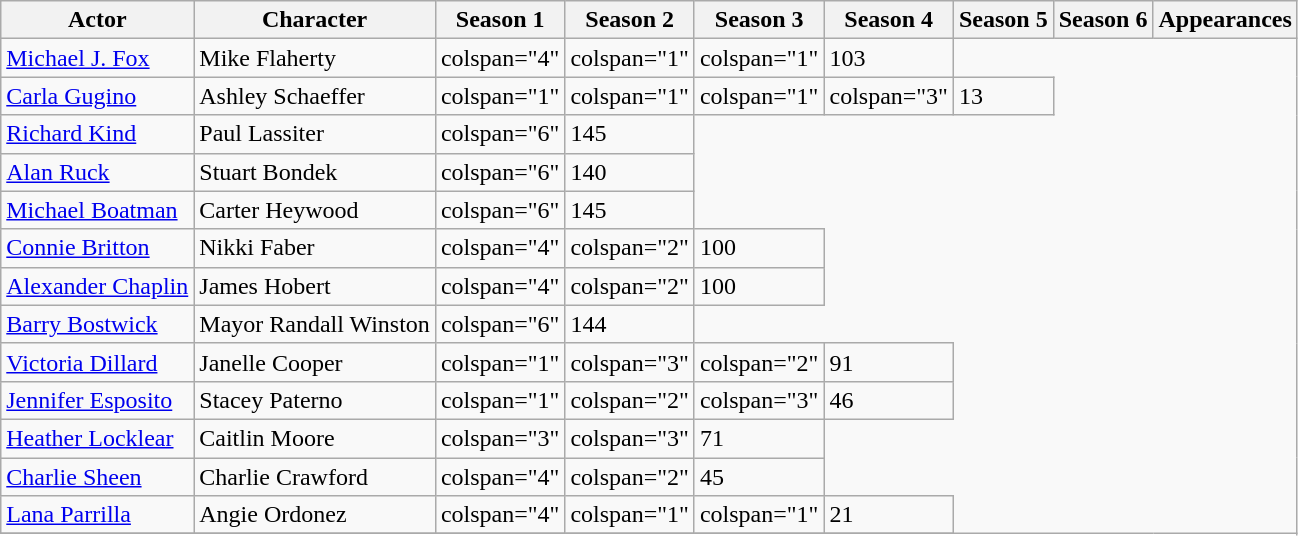<table class="wikitable sortable">
<tr>
<th>Actor</th>
<th>Character</th>
<th>Season 1</th>
<th>Season 2</th>
<th>Season 3</th>
<th>Season 4</th>
<th>Season 5</th>
<th>Season 6</th>
<th>Appearances</th>
</tr>
<tr>
<td><a href='#'>Michael J. Fox</a></td>
<td>Mike Flaherty</td>
<td>colspan="4" </td>
<td>colspan="1" </td>
<td>colspan="1" </td>
<td>103</td>
</tr>
<tr>
<td><a href='#'>Carla Gugino</a></td>
<td>Ashley Schaeffer</td>
<td>colspan="1" </td>
<td>colspan="1" </td>
<td>colspan="1" </td>
<td>colspan="3" </td>
<td>13</td>
</tr>
<tr>
<td><a href='#'>Richard Kind</a></td>
<td>Paul Lassiter</td>
<td>colspan="6" </td>
<td>145</td>
</tr>
<tr>
<td><a href='#'>Alan Ruck</a></td>
<td>Stuart Bondek</td>
<td>colspan="6" </td>
<td>140</td>
</tr>
<tr>
<td><a href='#'>Michael Boatman</a></td>
<td>Carter Heywood</td>
<td>colspan="6" </td>
<td>145</td>
</tr>
<tr>
<td><a href='#'>Connie Britton</a></td>
<td>Nikki Faber</td>
<td>colspan="4" </td>
<td>colspan="2" </td>
<td>100</td>
</tr>
<tr>
<td><a href='#'>Alexander Chaplin</a></td>
<td>James Hobert</td>
<td>colspan="4" </td>
<td>colspan="2" </td>
<td>100</td>
</tr>
<tr>
<td><a href='#'>Barry Bostwick</a></td>
<td>Mayor Randall Winston</td>
<td>colspan="6" </td>
<td>144</td>
</tr>
<tr>
<td><a href='#'>Victoria Dillard</a></td>
<td>Janelle Cooper</td>
<td>colspan="1" </td>
<td>colspan="3" </td>
<td>colspan="2" </td>
<td>91</td>
</tr>
<tr>
<td><a href='#'>Jennifer Esposito</a></td>
<td>Stacey Paterno</td>
<td>colspan="1" </td>
<td>colspan="2" </td>
<td>colspan="3" </td>
<td>46</td>
</tr>
<tr>
<td><a href='#'>Heather Locklear</a></td>
<td>Caitlin Moore</td>
<td>colspan="3" </td>
<td>colspan="3" </td>
<td>71</td>
</tr>
<tr>
<td><a href='#'>Charlie Sheen</a></td>
<td>Charlie Crawford</td>
<td>colspan="4" </td>
<td>colspan="2" </td>
<td>45</td>
</tr>
<tr>
<td><a href='#'>Lana Parrilla</a></td>
<td>Angie Ordonez</td>
<td>colspan="4" </td>
<td>colspan="1" </td>
<td>colspan="1" </td>
<td>21</td>
</tr>
<tr>
</tr>
</table>
